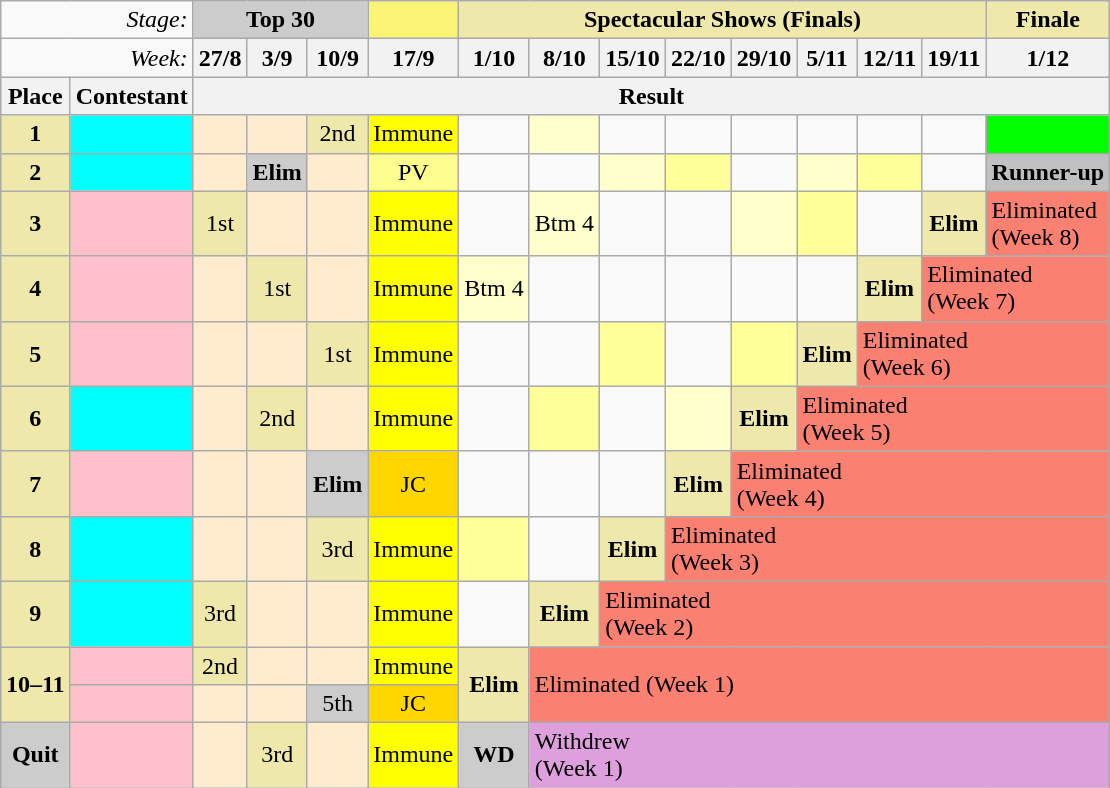<table class="wikitable" style="margin-left: auto; margin-right: auto; border: none;">
<tr>
<td colspan="2" style="text-align:right;"><em>Stage:</em></td>
<td colspan="3"  style="background:#ccc; text-align:center;"><strong>Top 30</strong></td>
<td style="background: #fbf373; text-align:center;"></td>
<td colspan="8" style="background:palegoldenrod; text-align:Center;"><strong>Spectacular Shows (Finals)</strong></td>
<td colspan="1" style="background:palegoldenrod; text-align:Center;"><strong>Finale</strong></td>
</tr>
<tr>
<td colspan="2" style="text-align:right;"><em>Week:</em></td>
<th>27/8</th>
<th>3/9</th>
<th>10/9</th>
<th>17/9</th>
<th>1/10 </th>
<th>8/10</th>
<th>15/10</th>
<th>22/10</th>
<th>29/10</th>
<th>5/11</th>
<th>12/11</th>
<th>19/11</th>
<th>1/12</th>
</tr>
<tr>
<th>Place</th>
<th>Contestant</th>
<th colspan="13" style="text-align:center;">Result</th>
</tr>
<tr>
<td style="text-align:center; background:palegoldenrod;"><strong>1</strong></td>
<td style="background:cyan;"></td>
<td bgcolor="#FFEBCD"></td>
<td bgcolor="#FFEBCD"></td>
<td style="background:palegoldenrod; text-align:center;">2nd</td>
<td style="background:yellow">Immune</td>
<td></td>
<td style="background:#ffc; text-align:center;"></td>
<td></td>
<td></td>
<td></td>
<td></td>
<td></td>
<td></td>
<td style="background:lime;"></td>
</tr>
<tr>
<td style="text-align:center; background:palegoldenrod;"><strong>2</strong></td>
<td style="background:cyan;"></td>
<td bgcolor="#FFEBCD"></td>
<td style="background: #ccc; text-align:center;"><strong>Elim</strong></td>
<td bgcolor="#FFEBCD"></td>
<td style="background:#FDFC8F; text-align:center;">PV</td>
<td></td>
<td></td>
<td style="background:#ffc; text-align:center;"></td>
<td style="background:#ff9; text-align:center;"></td>
<td></td>
<td style="background:#ffc; text-align:center;"></td>
<td style="background:#ff9; text-align:center;"></td>
<td></td>
<td style="background:silver; text-align:center;"><strong>Runner-up</strong></td>
</tr>
<tr>
<td style="text-align:center; background:palegoldenrod;"><strong>3</strong></td>
<td style="background:pink;"></td>
<td style="background:palegoldenrod; text-align:center;">1st</td>
<td bgcolor="#FFEBCD"></td>
<td bgcolor="#FFEBCD"></td>
<td style="background:yellow">Immune</td>
<td></td>
<td style="background:#ffc;">Btm 4</td>
<td></td>
<td></td>
<td style="background:#ffc; text-align:center;"></td>
<td style="background:#ff9; text-align:center;"></td>
<td></td>
<td style="background:palegoldenrod; text-align:center;"><strong>Elim</strong></td>
<td colspan="1" style="background: salmon;">Eliminated <br> (Week 8)</td>
</tr>
<tr>
<td style="text-align:center; background:palegoldenrod;"><strong>4</strong></td>
<td style="background:pink;"></td>
<td bgcolor="#FFEBCD"></td>
<td style="background:palegoldenrod; text-align:center;">1st</td>
<td bgcolor="#FFEBCD"></td>
<td style="background:yellow">Immune</td>
<td style="background:#ffc;">Btm 4</td>
<td></td>
<td></td>
<td></td>
<td></td>
<td></td>
<td style="background:palegoldenrod; text-align:center;"><strong>Elim</strong></td>
<td colspan="2" style="background:salmon;">Eliminated <br> (Week 7)</td>
</tr>
<tr>
<td style="text-align:center; background:palegoldenrod;"><strong>5</strong></td>
<td style="background:pink;"><strong> </strong></td>
<td bgcolor="#FFEBCD"></td>
<td bgcolor="#FFEBCD"></td>
<td style="background:palegoldenrod; text-align:center;">1st</td>
<td style="background:yellow">Immune</td>
<td></td>
<td></td>
<td style="background:#ff9; text-align:center;"></td>
<td></td>
<td style="background:#ff9; text-align:center;"></td>
<td style="background:palegoldenrod; text-align:center;"><strong>Elim</strong></td>
<td colspan="3" style="background:salmon;">Eliminated <br> (Week 6)</td>
</tr>
<tr>
<td style="text-align:center; background:palegoldenrod;"><strong>6</strong></td>
<td style="background:cyan;"></td>
<td bgcolor="#FFEBCD"></td>
<td style="background:palegoldenrod; text-align:center;">2nd</td>
<td bgcolor="#FFEBCD"></td>
<td style="background:yellow">Immune</td>
<td></td>
<td style="background:#ff9; text-align:center;"></td>
<td></td>
<td style="background:#ffc; text-align:center;"></td>
<td style="background:palegoldenrod; text-align:center;"><strong>Elim</strong></td>
<td colspan="4" style="background:salmon;">Eliminated <br> (Week 5)</td>
</tr>
<tr>
<td style="text-align:center; background:palegoldenrod;"><strong>7</strong></td>
<td style="background:pink;"></td>
<td bgcolor="#FFEBCD"></td>
<td bgcolor="#FFEBCD"></td>
<td style="background:#ccc; text-align:center;"><strong>Elim</strong></td>
<td style="background:gold; text-align:center;">JC</td>
<td></td>
<td></td>
<td></td>
<td style="background:palegoldenrod; text-align:center;"><strong>Elim</strong></td>
<td colspan="5" style="background:salmon;">Eliminated <br> (Week 4)</td>
</tr>
<tr>
<td style="text-align:center; background:palegoldenrod;"><strong>8</strong></td>
<td style="background:cyan;"></td>
<td bgcolor="#FFEBCD"></td>
<td bgcolor="#FFEBCD"></td>
<td style="background:palegoldenrod; text-align:center;">3rd</td>
<td style="background:yellow">Immune</td>
<td style="background:#ff9; text-align:center;"></td>
<td></td>
<td style="background:palegoldenrod; text-align:Center;"><strong>Elim</strong></td>
<td colspan="6" style="background:salmon;">Eliminated <br> (Week 3)</td>
</tr>
<tr>
<td style="text-align:center; background:palegoldenrod;"><strong>9</strong></td>
<td style="background:cyan;"></td>
<td style="background:palegoldenrod; text-align:center;">3rd</td>
<td bgcolor="#FFEBCD"></td>
<td bgcolor="#FFEBCD"></td>
<td style="background:yellow">Immune</td>
<td></td>
<td style="background:palegoldenrod; text-align:Center;"><strong>Elim</strong></td>
<td colspan="7" style="background:salmon;">Eliminated <br> (Week 2)</td>
</tr>
<tr>
<td style="text-align:center; background:palegoldenrod;" rowspan="2"><strong>10–11</strong></td>
<td style="background:pink;"></td>
<td style="background:palegoldenrod; text-align:center;">2nd</td>
<td bgcolor="#FFEBCD"></td>
<td bgcolor="#FFEBCD"></td>
<td style="background:yellow">Immune</td>
<td style="background:palegoldenrod; text-align:Center;" rowspan="2"><strong>Elim</strong></td>
<td style="background:salmon;" colspan="8" rowspan="2">Eliminated (Week 1)</td>
</tr>
<tr>
<td style="background:pink;"></td>
<td bgcolor="#FFEBCD"></td>
<td bgcolor="#FFEBCD"></td>
<td bgcolor="#ccc" align="center">5th</td>
<td style="background:gold; text-align:center;">JC</td>
</tr>
<tr>
<td style="text-align:center; background:#ccc;;"><strong>Quit</strong></td>
<td style="background:pink;"></td>
<td bgcolor="#FFEBCD"></td>
<td style="background:palegoldenrod; text-align:center;">3rd</td>
<td bgcolor="#FFEBCD"></td>
<td style="background:yellow">Immune</td>
<td style="background: #ccc; text-align:Center;"><strong>WD</strong></td>
<td colspan="8" style="background: #DDA0DD;">Withdrew<br>(Week 1)</td>
</tr>
</table>
